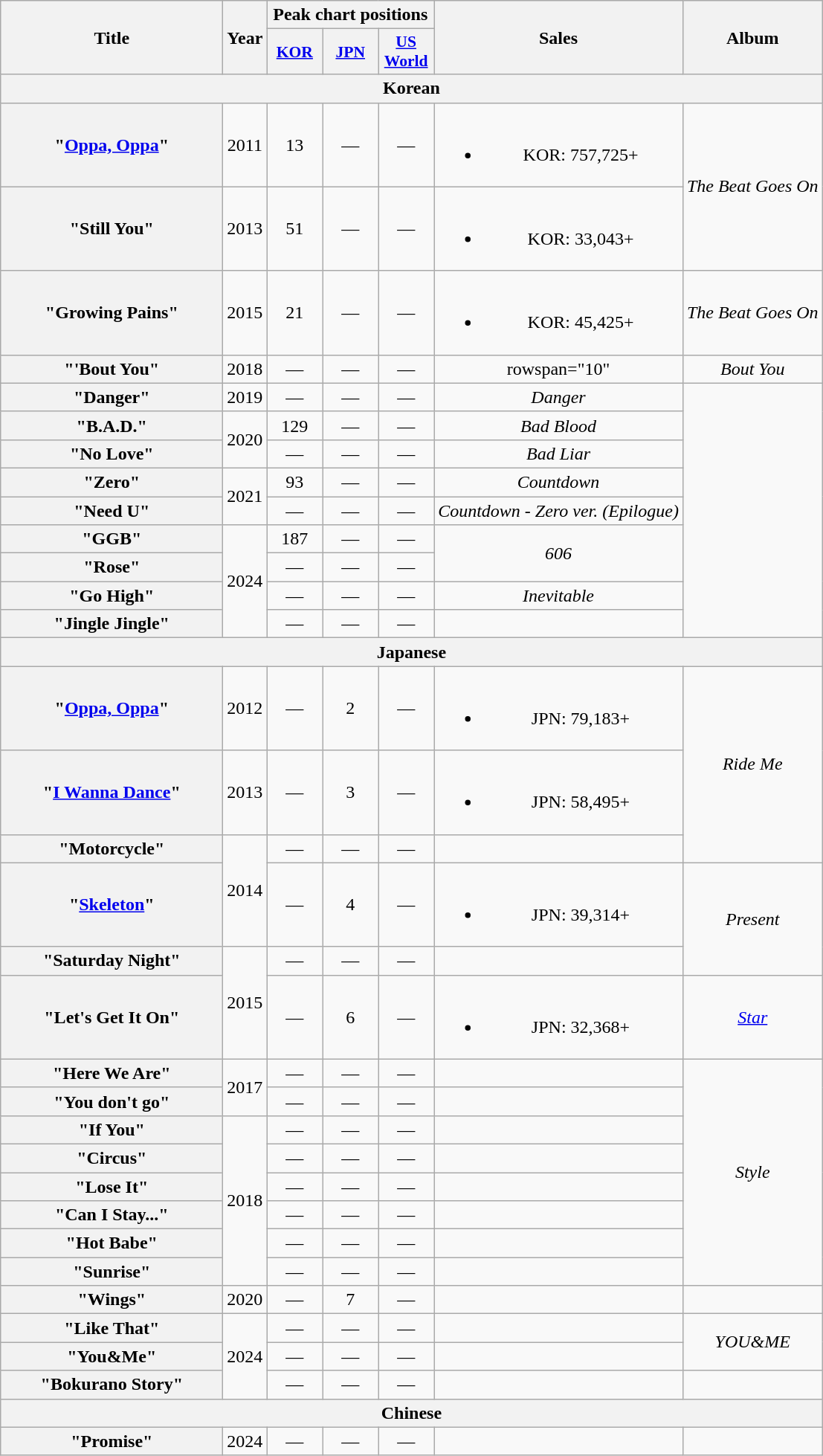<table class="wikitable plainrowheaders" style="text-align:center;">
<tr>
<th scope="col" rowspan="2" style="width:12em;">Title</th>
<th scope="col" rowspan="2">Year</th>
<th scope="col" colspan="3">Peak chart positions</th>
<th scope="col" rowspan="2">Sales</th>
<th scope="col" rowspan="2">Album</th>
</tr>
<tr>
<th scope="col" style="width:3em;font-size:90%;"><a href='#'>KOR</a><br></th>
<th scope="col" style="width:3em;font-size:90%;"><a href='#'>JPN</a><br></th>
<th scope="col" style="width:3em;font-size:90%;"><a href='#'>US<br>World</a></th>
</tr>
<tr>
<th colspan="7" scope="col">Korean</th>
</tr>
<tr>
<th scope=row>"<a href='#'>Oppa, Oppa</a>"</th>
<td>2011</td>
<td>13</td>
<td>—</td>
<td>—</td>
<td><br><ul><li>KOR: 757,725+</li></ul></td>
<td rowspan=2><em>The Beat Goes On</em></td>
</tr>
<tr>
<th scope=row>"Still You"</th>
<td>2013</td>
<td>51</td>
<td>—</td>
<td>—</td>
<td><br><ul><li>KOR: 33,043+</li></ul></td>
</tr>
<tr>
<th scope=row>"Growing Pains"</th>
<td>2015</td>
<td>21</td>
<td>—</td>
<td>—</td>
<td><br><ul><li>KOR: 45,425+</li></ul></td>
<td><em>The Beat Goes On</em></td>
</tr>
<tr>
<th scope=row>"'Bout You"</th>
<td>2018</td>
<td>—</td>
<td>—</td>
<td>—</td>
<td>rowspan="10" </td>
<td><em>Bout You</em></td>
</tr>
<tr>
<th scope=row>"Danger"</th>
<td>2019</td>
<td>—</td>
<td>—</td>
<td>—</td>
<td><em>Danger</em></td>
</tr>
<tr>
<th scope=row>"B.A.D."</th>
<td rowspan="2">2020</td>
<td>129</td>
<td>—</td>
<td>—</td>
<td><em>Bad Blood</em></td>
</tr>
<tr>
<th scope=row>"No Love"</th>
<td>—</td>
<td>—</td>
<td>—</td>
<td><em>Bad Liar</em></td>
</tr>
<tr>
<th scope=row>"Zero"</th>
<td rowspan="2">2021</td>
<td>93</td>
<td>—</td>
<td>—</td>
<td><em>Countdown</em></td>
</tr>
<tr>
<th scope=row>"Need U"</th>
<td>—</td>
<td>—</td>
<td>—</td>
<td><em>Countdown - Zero ver. (Epilogue)</em></td>
</tr>
<tr>
<th scope=row>"GGB"</th>
<td rowspan="4">2024</td>
<td>187</td>
<td>—</td>
<td>—</td>
<td rowspan="2"><em>606</em></td>
</tr>
<tr>
<th scope=row>"Rose"</th>
<td>—</td>
<td>—</td>
<td>—</td>
</tr>
<tr>
<th scope=row>"Go High"</th>
<td>—</td>
<td>—</td>
<td>—</td>
<td><em>Inevitable</em></td>
</tr>
<tr>
<th scope=row>"Jingle Jingle"</th>
<td>—</td>
<td>—</td>
<td>—</td>
<td></td>
</tr>
<tr>
<th colspan="7" scope="col">Japanese</th>
</tr>
<tr>
<th scope=row>"<a href='#'>Oppa, Oppa</a>"</th>
<td>2012</td>
<td>—</td>
<td>2</td>
<td>—</td>
<td><br><ul><li>JPN: 79,183+ </li></ul></td>
<td rowspan="3"><em>Ride Me</em></td>
</tr>
<tr>
<th scope=row>"<a href='#'>I Wanna Dance</a>"</th>
<td>2013</td>
<td>—</td>
<td>3</td>
<td>—</td>
<td><br><ul><li>JPN: 58,495+ </li></ul></td>
</tr>
<tr>
<th scope=row>"Motorcycle"</th>
<td rowspan=2>2014</td>
<td>—</td>
<td>—</td>
<td>—</td>
<td></td>
</tr>
<tr>
<th scope=row>"<a href='#'>Skeleton</a>"</th>
<td>—</td>
<td>4</td>
<td>—</td>
<td><br><ul><li>JPN: 39,314+ </li></ul></td>
<td rowspan=2><em>Present</em></td>
</tr>
<tr>
<th scope=row>"Saturday Night"</th>
<td rowspan=2>2015</td>
<td>—</td>
<td>—</td>
<td>—</td>
<td></td>
</tr>
<tr>
<th scope=row>"Let's Get It On"</th>
<td>—</td>
<td>6</td>
<td>—</td>
<td><br><ul><li>JPN: 32,368+ </li></ul></td>
<td><em><a href='#'>Star</a></em></td>
</tr>
<tr>
<th scope=row>"Here We Are"</th>
<td rowspan=2>2017</td>
<td>—</td>
<td>—</td>
<td>—</td>
<td></td>
<td rowspan="8"><em>Style</em></td>
</tr>
<tr>
<th scope=row>"You don't go"</th>
<td>—</td>
<td>—</td>
<td>—</td>
<td></td>
</tr>
<tr>
<th scope=row>"If You"</th>
<td rowspan="6">2018</td>
<td>—</td>
<td>—</td>
<td>—</td>
<td></td>
</tr>
<tr>
<th scope=row>"Circus"</th>
<td>—</td>
<td>—</td>
<td>—</td>
<td></td>
</tr>
<tr>
<th scope=row>"Lose It"</th>
<td>—</td>
<td>—</td>
<td>—</td>
<td></td>
</tr>
<tr>
<th scope=row>"Can I Stay..."</th>
<td>—</td>
<td>—</td>
<td>—</td>
<td></td>
</tr>
<tr>
<th scope=row>"Hot Babe"</th>
<td>—</td>
<td>—</td>
<td>—</td>
<td></td>
</tr>
<tr>
<th scope=row>"Sunrise"</th>
<td>—</td>
<td>—</td>
<td>—</td>
<td></td>
</tr>
<tr>
<th scope=row>"Wings"</th>
<td>2020</td>
<td>—</td>
<td>7</td>
<td>—</td>
<td></td>
<td></td>
</tr>
<tr>
<th scope=row>"Like That"</th>
<td rowspan=3>2024</td>
<td>—</td>
<td>—</td>
<td>—</td>
<td></td>
<td rowspan=2><em>YOU&ME</em></td>
</tr>
<tr>
<th scope=row>"You&Me"</th>
<td>—</td>
<td>—</td>
<td>—</td>
<td></td>
</tr>
<tr>
<th scope=row>"Bokurano Story"</th>
<td>—</td>
<td>—</td>
<td>—</td>
<td></td>
<td></td>
</tr>
<tr>
<th colspan="7" scope="col">Chinese</th>
</tr>
<tr>
<th scope=row>"Promise" <br> </th>
<td>2024</td>
<td>—</td>
<td>—</td>
<td>—</td>
<td></td>
<td></td>
</tr>
</table>
